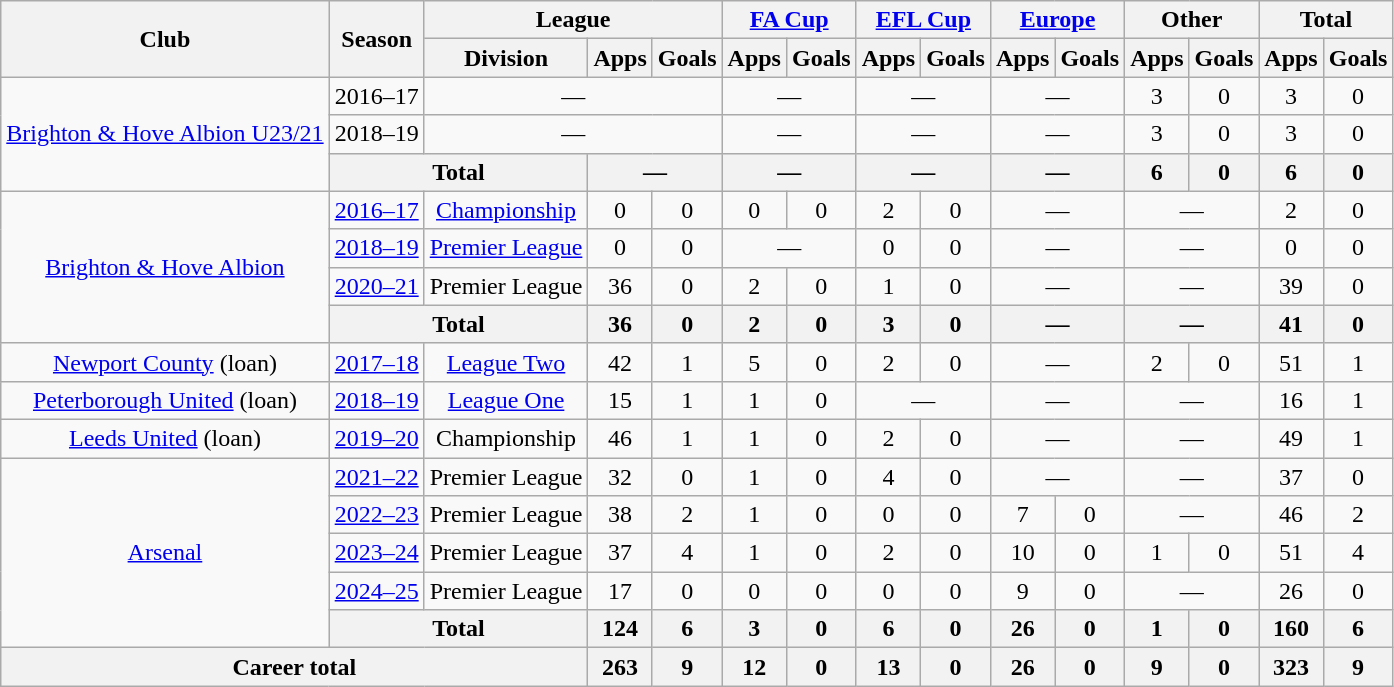<table class="wikitable" style="text-align: center;">
<tr>
<th rowspan="2">Club</th>
<th rowspan="2">Season</th>
<th colspan="3">League</th>
<th colspan="2"><a href='#'>FA Cup</a></th>
<th colspan="2"><a href='#'>EFL Cup</a></th>
<th colspan="2"><a href='#'>Europe</a></th>
<th colspan="2">Other</th>
<th colspan="2">Total</th>
</tr>
<tr>
<th>Division</th>
<th>Apps</th>
<th>Goals</th>
<th>Apps</th>
<th>Goals</th>
<th>Apps</th>
<th>Goals</th>
<th>Apps</th>
<th>Goals</th>
<th>Apps</th>
<th>Goals</th>
<th>Apps</th>
<th>Goals</th>
</tr>
<tr>
<td rowspan="3"><a href='#'>Brighton & Hove Albion U23/21</a></td>
<td>2016–17</td>
<td colspan="3">—</td>
<td colspan="2">—</td>
<td colspan="2">—</td>
<td colspan="2">—</td>
<td>3</td>
<td>0</td>
<td>3</td>
<td>0</td>
</tr>
<tr>
<td>2018–19</td>
<td colspan="3">—</td>
<td colspan="2">—</td>
<td colspan="2">—</td>
<td colspan="2">—</td>
<td>3</td>
<td>0</td>
<td>3</td>
<td>0</td>
</tr>
<tr>
<th colspan="2">Total</th>
<th colspan="2">—</th>
<th colspan="2">—</th>
<th colspan="2">—</th>
<th colspan="2">—</th>
<th>6</th>
<th>0</th>
<th>6</th>
<th>0</th>
</tr>
<tr>
<td rowspan="4"><a href='#'>Brighton & Hove Albion</a></td>
<td><a href='#'>2016–17</a></td>
<td><a href='#'>Championship</a></td>
<td>0</td>
<td>0</td>
<td>0</td>
<td>0</td>
<td>2</td>
<td>0</td>
<td colspan="2">—</td>
<td colspan="2">—</td>
<td>2</td>
<td>0</td>
</tr>
<tr>
<td><a href='#'>2018–19</a></td>
<td><a href='#'>Premier League</a></td>
<td>0</td>
<td>0</td>
<td colspan="2">—</td>
<td>0</td>
<td>0</td>
<td colspan="2">—</td>
<td colspan="2">—</td>
<td>0</td>
<td>0</td>
</tr>
<tr>
<td><a href='#'>2020–21</a></td>
<td>Premier League</td>
<td>36</td>
<td>0</td>
<td>2</td>
<td>0</td>
<td>1</td>
<td>0</td>
<td colspan="2">—</td>
<td colspan="2">—</td>
<td>39</td>
<td>0</td>
</tr>
<tr>
<th colspan="2">Total</th>
<th>36</th>
<th>0</th>
<th>2</th>
<th>0</th>
<th>3</th>
<th>0</th>
<th colspan="2">—</th>
<th colspan="2">—</th>
<th>41</th>
<th>0</th>
</tr>
<tr>
<td><a href='#'>Newport County</a> (loan)</td>
<td><a href='#'>2017–18</a></td>
<td><a href='#'>League Two</a></td>
<td>42</td>
<td>1</td>
<td>5</td>
<td>0</td>
<td>2</td>
<td>0</td>
<td colspan="2">—</td>
<td>2</td>
<td>0</td>
<td>51</td>
<td>1</td>
</tr>
<tr>
<td><a href='#'>Peterborough United</a> (loan)</td>
<td><a href='#'>2018–19</a></td>
<td><a href='#'>League One</a></td>
<td>15</td>
<td>1</td>
<td>1</td>
<td>0</td>
<td colspan="2">—</td>
<td colspan="2">—</td>
<td colspan="2">—</td>
<td>16</td>
<td>1</td>
</tr>
<tr>
<td><a href='#'>Leeds United</a> (loan)</td>
<td><a href='#'>2019–20</a></td>
<td>Championship</td>
<td>46</td>
<td>1</td>
<td>1</td>
<td>0</td>
<td>2</td>
<td>0</td>
<td colspan="2">—</td>
<td colspan="2">—</td>
<td>49</td>
<td>1</td>
</tr>
<tr>
<td rowspan="5"><a href='#'>Arsenal</a></td>
<td><a href='#'>2021–22</a></td>
<td>Premier League</td>
<td>32</td>
<td>0</td>
<td>1</td>
<td>0</td>
<td>4</td>
<td>0</td>
<td colspan="2">—</td>
<td colspan="2">—</td>
<td>37</td>
<td>0</td>
</tr>
<tr>
<td><a href='#'>2022–23</a></td>
<td>Premier League</td>
<td>38</td>
<td>2</td>
<td>1</td>
<td>0</td>
<td>0</td>
<td>0</td>
<td>7</td>
<td>0</td>
<td colspan="2">—</td>
<td>46</td>
<td>2</td>
</tr>
<tr>
<td><a href='#'>2023–24</a></td>
<td>Premier League</td>
<td>37</td>
<td>4</td>
<td>1</td>
<td>0</td>
<td>2</td>
<td>0</td>
<td>10</td>
<td>0</td>
<td>1</td>
<td>0</td>
<td>51</td>
<td>4</td>
</tr>
<tr>
<td><a href='#'>2024–25</a></td>
<td>Premier League</td>
<td>17</td>
<td>0</td>
<td>0</td>
<td>0</td>
<td>0</td>
<td>0</td>
<td>9</td>
<td>0</td>
<td colspan="2">—</td>
<td>26</td>
<td>0</td>
</tr>
<tr>
<th colspan="2">Total</th>
<th>124</th>
<th>6</th>
<th>3</th>
<th>0</th>
<th>6</th>
<th>0</th>
<th>26</th>
<th>0</th>
<th>1</th>
<th>0</th>
<th>160</th>
<th>6</th>
</tr>
<tr>
<th colspan="3">Career total</th>
<th>263</th>
<th>9</th>
<th>12</th>
<th>0</th>
<th>13</th>
<th>0</th>
<th>26</th>
<th>0</th>
<th>9</th>
<th>0</th>
<th>323</th>
<th>9</th>
</tr>
</table>
